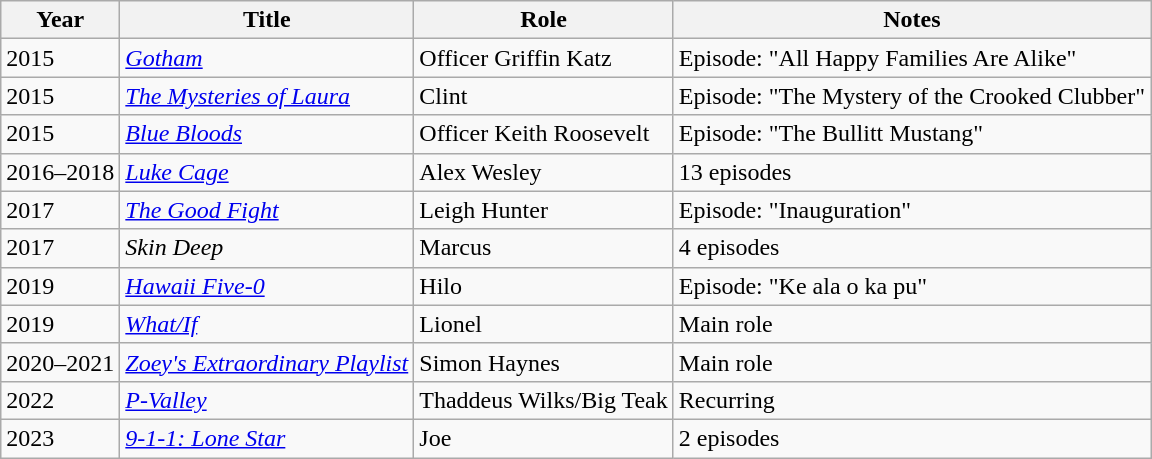<table class="wikitable sortable">
<tr>
<th>Year</th>
<th>Title</th>
<th>Role</th>
<th class="unsortable">Notes</th>
</tr>
<tr>
<td>2015</td>
<td><em><a href='#'>Gotham</a></em></td>
<td>Officer Griffin Katz</td>
<td>Episode: "All Happy Families Are Alike"</td>
</tr>
<tr>
<td>2015</td>
<td><em><a href='#'>The Mysteries of Laura</a></em></td>
<td>Clint</td>
<td>Episode: "The Mystery of the Crooked Clubber"</td>
</tr>
<tr>
<td>2015</td>
<td><em><a href='#'>Blue Bloods</a></em></td>
<td>Officer Keith Roosevelt</td>
<td>Episode: "The Bullitt Mustang"</td>
</tr>
<tr>
<td>2016–2018</td>
<td><em><a href='#'>Luke Cage</a></em></td>
<td>Alex Wesley</td>
<td>13 episodes</td>
</tr>
<tr>
<td>2017</td>
<td><em><a href='#'>The Good Fight</a></em></td>
<td>Leigh Hunter</td>
<td>Episode: "Inauguration"</td>
</tr>
<tr>
<td>2017</td>
<td><em>Skin Deep</em></td>
<td>Marcus</td>
<td>4 episodes</td>
</tr>
<tr>
<td>2019</td>
<td><a href='#'><em>Hawaii Five-0</em></a></td>
<td>Hilo</td>
<td>Episode: "Ke ala o ka pu"</td>
</tr>
<tr>
<td>2019</td>
<td><em><a href='#'>What/If</a></em></td>
<td>Lionel</td>
<td>Main role</td>
</tr>
<tr>
<td>2020–2021</td>
<td><em><a href='#'>Zoey's Extraordinary Playlist</a></em></td>
<td>Simon Haynes</td>
<td>Main role</td>
</tr>
<tr>
<td>2022</td>
<td><em><a href='#'>P-Valley</a></em></td>
<td>Thaddeus Wilks/Big Teak</td>
<td>Recurring</td>
</tr>
<tr>
<td>2023</td>
<td><em><a href='#'>9-1-1: Lone Star</a></em></td>
<td>Joe</td>
<td>2 episodes</td>
</tr>
</table>
